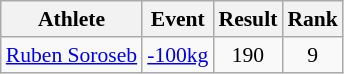<table class="wikitable" style="font-size:90%">
<tr>
<th>Athlete</th>
<th>Event</th>
<th>Result</th>
<th>Rank</th>
</tr>
<tr align=center>
<td align=left><a href='#'>Ruben Soroseb</a></td>
<td align=left><a href='#'>-100kg</a></td>
<td>190</td>
<td>9</td>
</tr>
</table>
